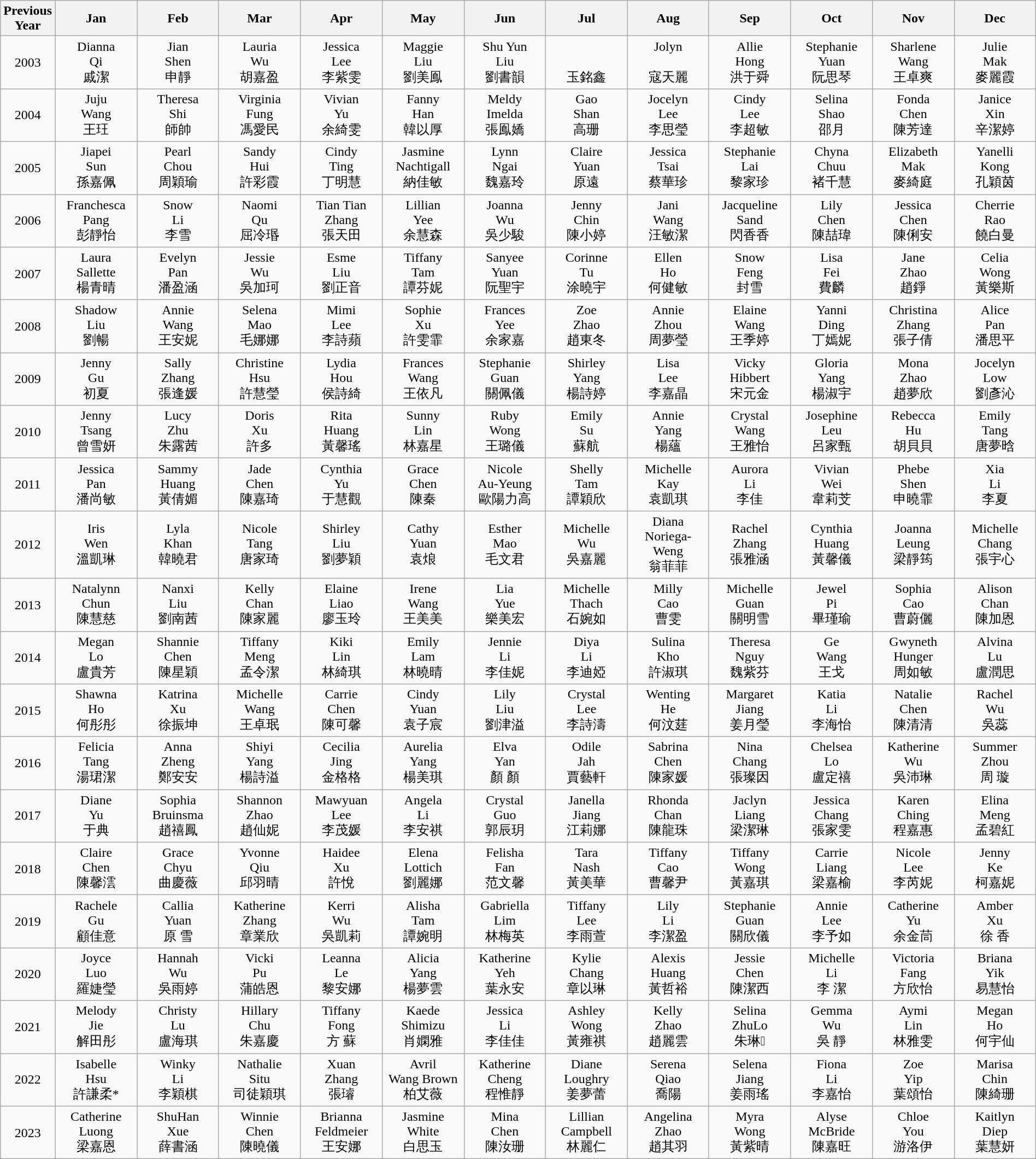<table class="wikitable collapsible collapsed"  border="1" style="width:100%;text-align: center">
<tr>
<th width="4%">Previous<br>Year</th>
<th width="8%">Jan</th>
<th width="8%">Feb</th>
<th width="8%">Mar</th>
<th width="8%">Apr</th>
<th width="8%">May</th>
<th width="8%">Jun</th>
<th width="8%">Jul</th>
<th width="8%">Aug</th>
<th width="8%">Sep</th>
<th width="8%">Oct</th>
<th width="8%">Nov</th>
<th width="8%">Dec</th>
</tr>
<tr>
<td>2003</td>
<td>Dianna<br>Qi<br>戚潔</td>
<td>Jian<br>Shen<br>申靜</td>
<td>Lauria<br>Wu<br>胡嘉盈</td>
<td>Jessica<br>Lee<br>李紫雯</td>
<td>Maggie<br>Liu<br>劉美鳯</td>
<td>Shu Yun<br>Liu<br>劉書韻</td>
<td><br><br>玉銘鑫</td>
<td>Jolyn<br><br>寇天麗</td>
<td>Allie<br>Hong<br>洪于舜</td>
<td>Stephanie<br>Yuan<br>阮思琴</td>
<td>Sharlene<br>Wang<br>王卓爽</td>
<td>Julie<br>Mak<br>麥麗霞</td>
</tr>
<tr>
<td>2004</td>
<td>Juju<br>Wang<br>王玨</td>
<td>Theresa<br>Shi<br>師帥</td>
<td>Virginia<br>Fung<br>馮愛民</td>
<td>Vivian<br>Yu<br>余綺雯</td>
<td>Fanny<br>Han<br>韓以厚</td>
<td>Meldy<br>Imelda<br>張鳯嬌</td>
<td>Gao<br>Shan<br>高珊</td>
<td>Jocelyn<br>Lee<br>李思瑩</td>
<td>Cindy<br>Lee<br>李超敏</td>
<td>Selina<br>Shao<br>邵月</td>
<td>Fonda<br>Chen<br>陳芳達</td>
<td>Janice<br>Xin<br>辛潔婷</td>
</tr>
<tr>
<td>2005</td>
<td>Jiapei<br>Sun<br>孫嘉佩</td>
<td>Pearl<br>Chou<br>周穎瑜</td>
<td>Sandy<br>Hui<br>許彩霞</td>
<td>Cindy<br>Ting<br>丁明慧</td>
<td>Jasmine<br>Nachtigall<br>納佳敏</td>
<td>Lynn<br>Ngai<br>魏嘉玲</td>
<td>Claire<br>Yuan<br>原遠</td>
<td>Jessica<br>Tsai<br>蔡華珍</td>
<td>Stephanie<br>Lai<br>黎家珍</td>
<td>Chyna<br>Chuu<br>褚千慧</td>
<td>Elizabeth<br>Mak<br>麥綺庭</td>
<td>Yanelli<br>Kong<br>孔穎茵</td>
</tr>
<tr>
<td>2006</td>
<td>Franchesca<br>Pang<br>彭靜怡</td>
<td>Snow<br>Li<br>李雪</td>
<td>Naomi<br>Qu<br>屈冷瑉</td>
<td>Tian Tian<br>Zhang<br>張天田</td>
<td>Lillian<br>Yee<br>余慧森</td>
<td>Joanna<br>Wu<br>吳少駿</td>
<td>Jenny<br>Chin<br>陳小婷</td>
<td>Jani<br>Wang<br>汪敏潔</td>
<td>Jacqueline<br>Sand<br>閃香香</td>
<td>Lily<br>Chen<br>陳喆瑋</td>
<td>Jessica<br>Chen<br>陳俐安</td>
<td>Cherrie<br>Rao<br>饒白曼</td>
</tr>
<tr>
<td>2007</td>
<td>Laura<br>Sallette<br>楊青晴</td>
<td>Evelyn<br>Pan<br>潘盈涵</td>
<td>Jessie<br>Wu<br>吳加珂</td>
<td>Esme<br>Liu<br>劉正音</td>
<td>Tiffany<br>Tam<br>譚芬妮</td>
<td>Sanyee<br>Yuan<br>阮聖宇</td>
<td>Corinne<br>Tu<br>涂曉宇</td>
<td>Ellen<br>Ho<br>何健敏</td>
<td>Snow<br>Feng<br>封雪</td>
<td>Lisa<br>Fei<br>費麟</td>
<td>Jane<br>Zhao<br>趙錚</td>
<td>Celia<br>Wong<br>黃樂斯</td>
</tr>
<tr>
<td>2008</td>
<td>Shadow<br>Liu<br>劉暢</td>
<td>Annie<br>Wang<br>王安妮</td>
<td>Selena<br>Mao<br>毛娜娜</td>
<td>Mimi<br>Lee<br>李詩蘋</td>
<td>Sophie<br>Xu<br>許雯霏</td>
<td>Frances<br>Yee<br>余家嘉</td>
<td>Zoe<br>Zhao<br>趙東冬</td>
<td>Annie<br>Zhou<br>周夢瑩</td>
<td>Elaine<br>Wang<br>王季婷</td>
<td>Yanni<br>Ding<br>丁嫣妮</td>
<td>Christina<br>Zhang<br>張子倩</td>
<td>Alice<br>Pan<br>潘思平</td>
</tr>
<tr>
<td>2009</td>
<td>Jenny<br>Gu<br>初夏</td>
<td>Sally<br>Zhang<br>張逢媛</td>
<td>Christine<br>Hsu<br>許慧瑩</td>
<td>Lydia<br>Hou<br>侯詩綺</td>
<td>Frances<br>Wang<br>王依凡</td>
<td>Stephanie<br>Guan<br>關佩儀</td>
<td>Shirley<br>Yang<br>楊詩婷</td>
<td>Lisa<br>Lee<br>李嘉晶</td>
<td>Vicky<br>Hibbert<br>宋元金</td>
<td>Gloria<br>Yang<br>楊淑宇</td>
<td>Mona<br>Zhao<br>趙夢欣</td>
<td>Jocelyn<br>Low<br>劉彥沁</td>
</tr>
<tr>
<td>2010</td>
<td>Jenny<br>Tsang<br>曾雪妍</td>
<td>Lucy<br>Zhu<br>朱露茜</td>
<td>Doris<br>Xu<br>許多</td>
<td>Rita<br>Huang<br>黃馨瑤</td>
<td>Sunny<br>Lin<br>林嘉星</td>
<td>Ruby<br>Wong<br>王璐儀</td>
<td>Emily<br>Su<br>蘇航</td>
<td>Annie<br>Yang<br>楊蘊</td>
<td>Crystal<br>Wang<br>王雅怡</td>
<td>Josephine<br>Leu<br>呂家甄</td>
<td>Rebecca<br>Hu<br>胡貝貝</td>
<td>Emily<br>Tang<br>唐夢晗</td>
</tr>
<tr>
<td>2011</td>
<td>Jessica<br>Pan<br>潘尚敏</td>
<td>Sammy<br>Huang<br>黃倩媚</td>
<td>Jade<br>Chen<br>陳嘉琦</td>
<td>Cynthia<br>Yu<br>于慧觀</td>
<td>Grace<br>Chen<br>陳秦</td>
<td>Nicole<br>Au-Yeung<br>歐陽力高</td>
<td>Shelly<br>Tam<br>譚穎欣</td>
<td>Michelle<br>Kay<br>袁凱琪</td>
<td>Aurora<br>Li<br>李佳</td>
<td>Vivian<br>Wei<br>韋莉芠</td>
<td>Phebe<br>Shen<br>申曉霏</td>
<td>Xia<br>Li<br>李夏</td>
</tr>
<tr>
<td>2012</td>
<td>Iris<br>Wen<br>溫凱琳</td>
<td>Lyla<br>Khan<br>韓曉君</td>
<td>Nicole<br>Tang<br>唐家琦</td>
<td>Shirley<br>Liu<br>劉夢穎</td>
<td>Cathy<br>Yuan<br>袁烺</td>
<td>Esther<br>Mao<br>毛文君</td>
<td>Michelle<br>Wu<br>吳嘉麗</td>
<td>Diana<br>Noriega-Weng<br>翁菲菲</td>
<td>Rachel<br>Zhang<br>張雅涵</td>
<td>Cynthia<br>Huang<br>黃馨儀</td>
<td>Joanna<br>Leung<br>梁靜筠</td>
<td>Michelle<br>Chang<br>張宇心</td>
</tr>
<tr>
<td>2013</td>
<td>Natalynn<br>Chun<br>陳慧慈</td>
<td>Nanxi<br>Liu<br>劉南茜</td>
<td>Kelly<br>Chan<br>陳家麗</td>
<td>Elaine<br>Liao<br>廖玉玲</td>
<td>Irene<br>Wang<br>王美美</td>
<td>Lia<br>Yue<br>樂美宏</td>
<td>Michelle<br>Thach<br>石婉如</td>
<td>Milly<br>Cao<br>曹雯</td>
<td>Michelle<br>Guan<br>關明雪</td>
<td>Jewel<br>Pi<br>畢瑾瑜</td>
<td>Sophia<br>Cao<br>曹蔚儷</td>
<td>Alison<br>Chan<br>陳加恩</td>
</tr>
<tr>
<td>2014</td>
<td>Megan<br>Lo<br>盧貴芳</td>
<td>Shannie<br>Chen<br>陳星穎</td>
<td>Tiffany<br>Meng<br>孟令潔</td>
<td>Kiki<br>Lin<br>林綺琪</td>
<td>Emily<br>Lam<br>林曉晴</td>
<td>Jennie<br>Li<br>李佳妮</td>
<td>Diya<br>Li<br>李迪婭</td>
<td>Sulina<br>Kho<br>許淑琪</td>
<td>Theresa<br>Nguy<br>魏紫芬</td>
<td>Ge<br>Wang<br>王戈</td>
<td>Gwyneth<br>Hunger<br>周如敏</td>
<td>Alvina<br>Lu<br>盧潤思</td>
</tr>
<tr>
<td>2015</td>
<td>Shawna<br>Ho<br>何彤彤</td>
<td>Katrina<br>Xu<br>徐振坤</td>
<td>Michelle<br>Wang<br>王卓珉</td>
<td>Carrie<br>Chen<br>陳可馨</td>
<td>Cindy<br>Yuan<br>袁子宸</td>
<td>Lily<br>Liu<br>劉津溢</td>
<td>Crystal<br>Lee<br>李詩濤</td>
<td>Wenting<br>He<br>何汶莛</td>
<td>Margaret<br>Jiang<br>姜月瑩</td>
<td>Katia<br>Li<br> 李海怡</td>
<td>Natalie<br>Chen<br>陳清清</td>
<td>Rachel<br>Wu<br>吳蕊</td>
</tr>
<tr>
<td>2016</td>
<td>Felicia<br>Tang<br>湯珺潔</td>
<td>Anna<br>Zheng<br>鄭安安</td>
<td>Shiyi<br>Yang<br>楊詩溢</td>
<td>Cecilia<br>Jing<br>金格格</td>
<td>Aurelia<br>Yang<br>楊美琪</td>
<td>Elva<br>Yan<br>顏 顏</td>
<td>Odile<br>Jah<br>賈藝軒</td>
<td>Sabrina<br>Chen<br>陳家媛</td>
<td>Nina<br>Chang<br>張璨因</td>
<td>Chelsea<br>Lo<br>盧定禧</td>
<td>Katherine<br>Wu<br>吳沛琳</td>
<td>Summer<br>Zhou<br>周 璇</td>
</tr>
<tr>
<td>2017</td>
<td>Diane<br>Yu<br>于典</td>
<td>Sophia<br>Bruinsma<br>趙禧鳳</td>
<td>Shannon<br>Zhao<br>趙仙妮</td>
<td>Mawyuan<br>Lee<br>李茂媛</td>
<td>Angela<br>Li<br>李安祺</td>
<td>Crystal<br>Guo<br>郭辰玥</td>
<td>Janella<br>Jiang<br>江莉娜</td>
<td>Rhonda<br>Chan<br>陳龍珠</td>
<td>Jaclyn<br>Liang<br>梁潔琳</td>
<td>Jessica<br>Chang<br>張家雯</td>
<td>Karen<br>Ching<br>程嘉惠</td>
<td>Elina<br>Meng<br>孟碧紅</td>
</tr>
<tr>
<td>2018</td>
<td>Claire<br>Chen<br>陳馨澐</td>
<td>Grace<br>Chyu<br>曲慶薇</td>
<td>Yvonne<br>Qiu<br>邱羽晴</td>
<td>Haidee<br>Xu<br>許悅</td>
<td>Elena<br>Lottich<br>劉麗娜</td>
<td>Felisha<br>Fan<br>范文馨</td>
<td>Tara<br>Nash<br>黃美華</td>
<td>Tiffany<br>Cao<br>曹馨尹</td>
<td>Tiffany<br>Wong<br>黃嘉琪</td>
<td>Carrie<br>Liang<br>梁嘉榆</td>
<td>Nicole<br>Lee<br>李芮妮</td>
<td>Jenny<br>Ke<br>柯嘉妮</td>
</tr>
<tr>
<td>2019</td>
<td>Rachele<br>Gu<br>顧佳意</td>
<td>Callia<br>Yuan<br>原 雪</td>
<td>Katherine<br>Zhang<br>章業欣</td>
<td>Kerri<br>Wu<br>吳凱莉</td>
<td>Alisha<br>Tam<br>譚婉明</td>
<td>Gabriella<br>Lim<br>林梅英</td>
<td>Tiffany<br>Lee<br>李雨萱</td>
<td>Lily<br>Li<br>李潔盈</td>
<td>Stephanie<br>Guan<br>關欣儀</td>
<td>Annie<br>Lee<br>李予如</td>
<td>Catherine<br>Yu<br>余金茼</td>
<td>Amber<br>Xu<br>徐 香</td>
</tr>
<tr>
<td>2020</td>
<td>Joyce<br>Luo<br>羅婕瑩</td>
<td>Hannah<br>Wu<br>吳雨婷</td>
<td>Vicki<br>Pu<br>蒲皓恩</td>
<td>Leanna<br>Le<br>黎安娜</td>
<td>Alicia<br>Yang<br>楊夢雲</td>
<td>Katherine<br>Yeh<br>葉永安</td>
<td>Kylie<br>Chang<br>章以琳</td>
<td>Alexis<br>Huang<br>黃哲裕</td>
<td>Jessie<br>Chen<br>陳潔西</td>
<td>Michelle<br>Li<br>李 潔</td>
<td>Victoria<br>Fang<br>方欣怡</td>
<td>Briana<br>Yik<br>易慧怡</td>
</tr>
<tr>
<td>2021</td>
<td>Melody<br>Jie<br>解田彤</td>
<td>Christy<br>Lu<br>盧海琪</td>
<td>Hillary<br>Chu<br>朱嘉慶</td>
<td>Tiffany<br>Fong<br>方 蘇</td>
<td>Kaede<br>Shimizu<br>肖嫻雅</td>
<td>Jessica<br>Li<br>李佳佳</td>
<td>Ashley<br>Wong<br>黃雍祺</td>
<td>Kelly<br>Zhao<br>趙麗雲</td>
<td>Selina<br>ZhuLo<br>朱琳𤥶</td>
<td>Gemma<br>Wu<br>吳 靜</td>
<td>Aymi<br>Lin<br>林雅雯</td>
<td>Megan<br>Ho<br>何宇仙</td>
</tr>
<tr>
<td>2022</td>
<td>Isabelle<br>Hsu<br>許謙柔*</td>
<td>Winky<br>Li<br>李穎棋</td>
<td>Nathalie<br>Situ<br>司徒穎琪</td>
<td>Xuan<br>Zhang<br>張璿</td>
<td>Avril<br>Wang Brown<br>柏艾薇</td>
<td>Katherine<br>Cheng<br>程惟靜</td>
<td>Diane<br>Loughry<br>姜夢蕾</td>
<td>Serena<br>Qiao<br>喬陽</td>
<td>Selena<br>Jiang<br>姜雨瑤</td>
<td>Fiona<br>Li<br>李嘉怡</td>
<td>Zoe<br>Yip<br>葉頌怡</td>
<td>Marisa<br>Chin<br>陳綺珊</td>
</tr>
<tr>
<td>2023</td>
<td>Catherine<br>Luong<br>梁嘉恩</td>
<td>ShuHan<br>Xue<br>薛書涵</td>
<td>Winnie<br>Chen<br>陳曉儀</td>
<td>Brianna<br>Feldmeier<br>王安娜</td>
<td>Jasmine<br>White<br>白思玉</td>
<td>Mina<br>Chen<br>陳汝珊</td>
<td>Lillian<br>Campbell<br>林麗仁</td>
<td>Angelina<br>Zhao<br>趙其羽</td>
<td>Myra<br>Wong<br>黃紫晴</td>
<td>Alyse<br>McBride<br>陳嘉旺</td>
<td>Chloe<br>You<br>游洛伊</td>
<td>Kaitlyn<br>Diep<br>葉慧妍</td>
</tr>
</table>
